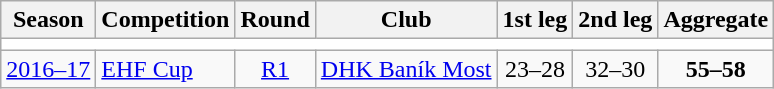<table class="wikitable">
<tr>
<th>Season</th>
<th>Competition</th>
<th>Round</th>
<th>Club</th>
<th>1st leg</th>
<th>2nd leg</th>
<th>Aggregate</th>
</tr>
<tr>
<td colspan="7" bgcolor=white></td>
</tr>
<tr>
<td><a href='#'>2016–17</a></td>
<td><a href='#'>EHF Cup</a></td>
<td style="text-align:center;"><a href='#'>R1</a></td>
<td> <a href='#'>DHK Baník Most</a></td>
<td style="text-align:center;">23–28</td>
<td style="text-align:center;">32–30</td>
<td style="text-align:center;"><strong>55–58</strong></td>
</tr>
</table>
